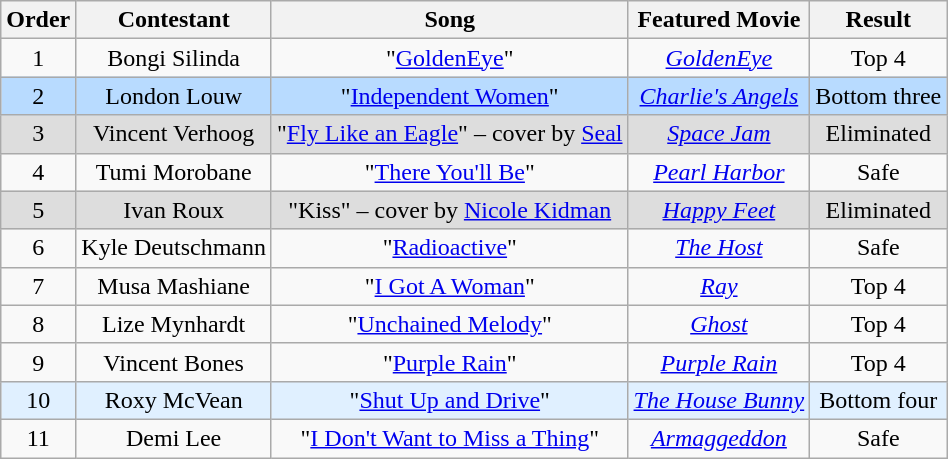<table class="wikitable" style="text-align:center;">
<tr>
<th>Order</th>
<th>Contestant</th>
<th>Song</th>
<th>Featured Movie</th>
<th>Result</th>
</tr>
<tr>
<td>1</td>
<td>Bongi Silinda</td>
<td>"<a href='#'>GoldenEye</a>"</td>
<td><em><a href='#'>GoldenEye</a></em></td>
<td>Top 4</td>
</tr>
<tr bgcolor="#B8DBFF">
<td>2</td>
<td>London Louw</td>
<td>"<a href='#'>Independent Women</a>"</td>
<td><em><a href='#'>Charlie's Angels</a></em></td>
<td>Bottom three</td>
</tr>
<tr style="background:#ddd;">
<td>3</td>
<td>Vincent Verhoog</td>
<td>"<a href='#'>Fly Like an Eagle</a>" – cover by <a href='#'>Seal</a></td>
<td><em><a href='#'>Space Jam</a></em></td>
<td>Eliminated</td>
</tr>
<tr>
<td>4</td>
<td>Tumi Morobane</td>
<td>"<a href='#'>There You'll Be</a>"</td>
<td><em><a href='#'>Pearl Harbor</a></em></td>
<td>Safe</td>
</tr>
<tr style="background:#ddd;">
<td>5</td>
<td>Ivan Roux</td>
<td>"Kiss" – cover by <a href='#'>Nicole Kidman</a></td>
<td><em><a href='#'>Happy Feet</a></em></td>
<td>Eliminated</td>
</tr>
<tr>
<td>6</td>
<td>Kyle Deutschmann</td>
<td>"<a href='#'>Radioactive</a>"</td>
<td><em><a href='#'>The Host</a></em></td>
<td>Safe</td>
</tr>
<tr>
<td>7</td>
<td>Musa Mashiane</td>
<td>"<a href='#'>I Got A Woman</a>"</td>
<td><em><a href='#'>Ray</a></em></td>
<td>Top 4</td>
</tr>
<tr>
<td>8</td>
<td>Lize Mynhardt</td>
<td>"<a href='#'>Unchained Melody</a>"</td>
<td><em><a href='#'>Ghost</a></em></td>
<td>Top 4</td>
</tr>
<tr>
<td>9</td>
<td>Vincent Bones</td>
<td>"<a href='#'>Purple Rain</a>"</td>
<td><em><a href='#'>Purple Rain</a></em></td>
<td>Top 4</td>
</tr>
<tr bgcolor="#E0F0FF">
<td>10</td>
<td>Roxy McVean</td>
<td>"<a href='#'>Shut Up and Drive</a>"</td>
<td><em><a href='#'>The House Bunny</a></em></td>
<td>Bottom four</td>
</tr>
<tr>
<td>11</td>
<td>Demi Lee</td>
<td>"<a href='#'>I Don't Want to Miss a Thing</a>"</td>
<td><em><a href='#'>Armaggeddon</a></em></td>
<td>Safe</td>
</tr>
</table>
